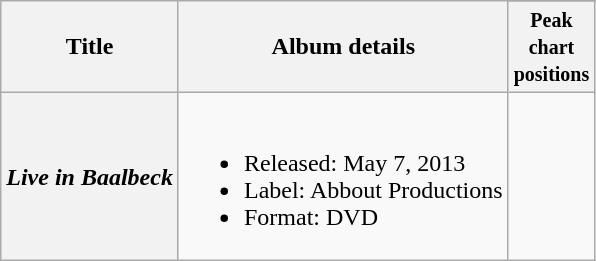<table class="wikitable plainrowheaders">
<tr>
<th scope=col rowspan="2">Title</th>
<th scope=col rowspan="2">Album details</th>
</tr>
<tr>
<th width=35><small>Peak chart positions</small><br></th>
</tr>
<tr>
<th scope=row align="left"><em>Live in Baalbeck</em></th>
<td><br><ul><li>Released: May 7, 2013</li><li>Label: Abbout Productions</li><li>Format: DVD</li></ul></td>
<td></td>
</tr>
</table>
